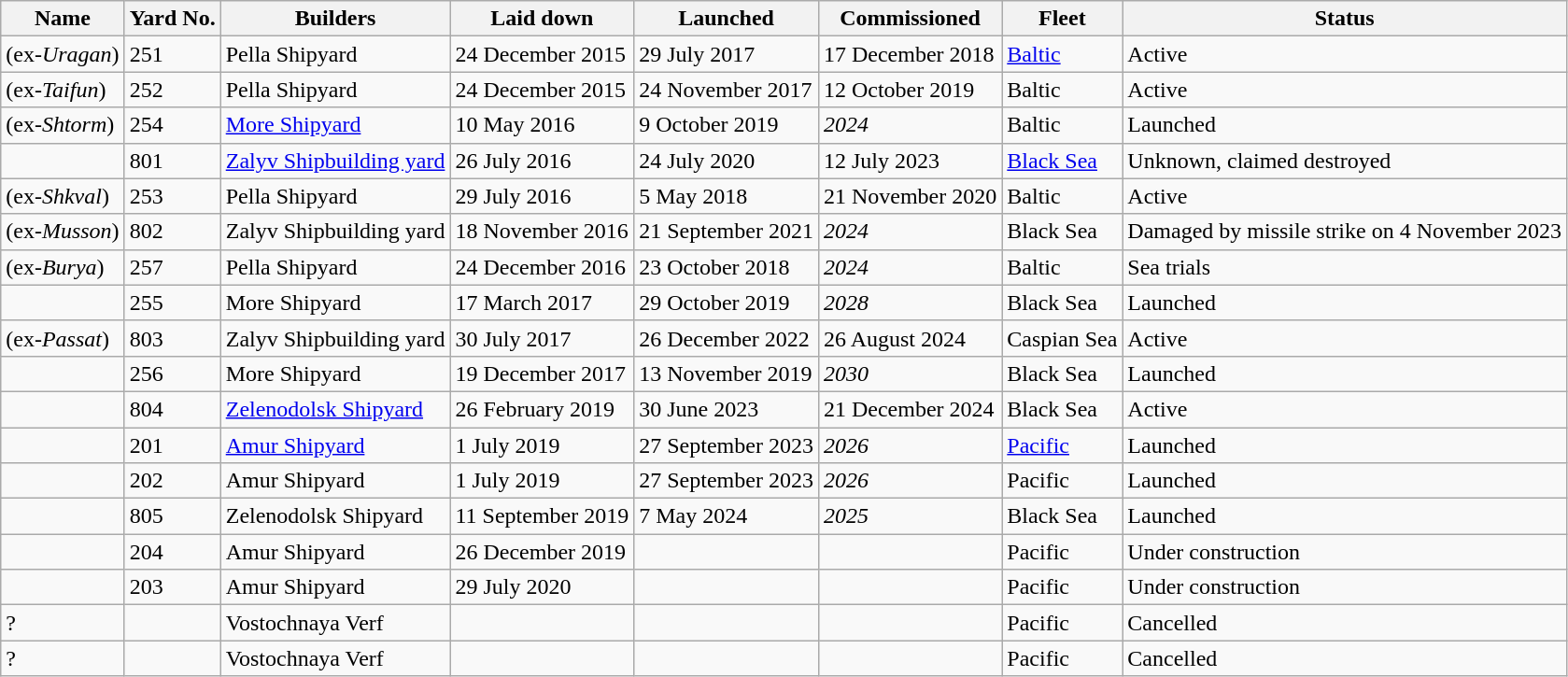<table class="wikitable sortable">
<tr>
<th>Name</th>
<th>Yard No.</th>
<th>Builders</th>
<th>Laid down</th>
<th>Launched</th>
<th>Commissioned</th>
<th>Fleet</th>
<th>Status</th>
</tr>
<tr>
<td> (ex-<em>Uragan</em>)</td>
<td>251</td>
<td>Pella Shipyard</td>
<td>24 December 2015</td>
<td>29 July 2017</td>
<td>17 December 2018</td>
<td><a href='#'>Baltic</a></td>
<td>Active</td>
</tr>
<tr>
<td> (ex-<em>Taifun</em>)</td>
<td>252</td>
<td>Pella Shipyard</td>
<td>24 December 2015</td>
<td>24 November 2017</td>
<td>12 October 2019</td>
<td>Baltic</td>
<td>Active</td>
</tr>
<tr>
<td> (ex-<em>Shtorm</em>)</td>
<td>254</td>
<td><a href='#'>More Shipyard</a></td>
<td>10 May 2016</td>
<td>9 October 2019</td>
<td><em>2024</em></td>
<td>Baltic</td>
<td>Launched</td>
</tr>
<tr>
<td></td>
<td>801</td>
<td><a href='#'>Zalyv Shipbuilding yard</a></td>
<td>26 July 2016</td>
<td>24 July 2020</td>
<td>12 July 2023</td>
<td><a href='#'>Black Sea</a></td>
<td>Unknown, claimed destroyed</td>
</tr>
<tr>
<td> (ex-<em>Shkval</em>)</td>
<td>253</td>
<td>Pella Shipyard</td>
<td>29 July 2016</td>
<td>5 May 2018</td>
<td>21 November 2020</td>
<td>Baltic</td>
<td>Active</td>
</tr>
<tr>
<td><em></em> (ex-<em>Musson</em>)</td>
<td>802</td>
<td>Zalyv Shipbuilding yard</td>
<td>18 November 2016</td>
<td>21 September 2021</td>
<td><em>2024</em></td>
<td>Black Sea</td>
<td>Damaged by missile strike on 4 November 2023</td>
</tr>
<tr>
<td> (ex-<em>Burya</em>)</td>
<td>257</td>
<td>Pella Shipyard</td>
<td>24 December 2016</td>
<td>23 October 2018</td>
<td><em>2024</em></td>
<td>Baltic</td>
<td>Sea trials</td>
</tr>
<tr>
<td></td>
<td>255</td>
<td>More Shipyard</td>
<td>17 March 2017</td>
<td>29 October 2019</td>
<td><em>2028</em></td>
<td>Black Sea</td>
<td>Launched</td>
</tr>
<tr>
<td> (ex-<em>Passat</em>)</td>
<td>803</td>
<td>Zalyv Shipbuilding yard</td>
<td>30 July 2017</td>
<td>26 December 2022</td>
<td>26 August 2024</td>
<td>Caspian Sea</td>
<td>Active</td>
</tr>
<tr>
<td></td>
<td>256</td>
<td>More Shipyard</td>
<td>19 December 2017</td>
<td>13 November 2019</td>
<td><em>2030</em></td>
<td>Black Sea</td>
<td>Launched</td>
</tr>
<tr>
<td></td>
<td>804</td>
<td><a href='#'>Zelenodolsk Shipyard</a></td>
<td>26 February 2019</td>
<td>30 June 2023</td>
<td>21 December 2024</td>
<td>Black Sea</td>
<td>Active</td>
</tr>
<tr>
<td></td>
<td>201</td>
<td><a href='#'>Amur Shipyard</a></td>
<td>1 July 2019</td>
<td>27 September 2023</td>
<td><em>2026</em></td>
<td><a href='#'>Pacific</a></td>
<td>Launched</td>
</tr>
<tr>
<td></td>
<td>202</td>
<td>Amur Shipyard</td>
<td>1 July 2019</td>
<td>27 September 2023</td>
<td><em>2026</em></td>
<td>Pacific</td>
<td>Launched</td>
</tr>
<tr>
<td></td>
<td>805</td>
<td>Zelenodolsk Shipyard</td>
<td>11 September 2019</td>
<td>7 May 2024</td>
<td><em>2025</em></td>
<td>Black Sea</td>
<td>Launched</td>
</tr>
<tr>
<td></td>
<td>204</td>
<td>Amur Shipyard</td>
<td>26 December 2019</td>
<td></td>
<td></td>
<td>Pacific</td>
<td>Under construction</td>
</tr>
<tr>
<td></td>
<td>203</td>
<td>Amur Shipyard</td>
<td>29 July 2020</td>
<td></td>
<td></td>
<td>Pacific</td>
<td>Under construction</td>
</tr>
<tr>
<td>?</td>
<td></td>
<td>Vostochnaya Verf</td>
<td></td>
<td></td>
<td></td>
<td>Pacific</td>
<td>Cancelled</td>
</tr>
<tr>
<td>?</td>
<td></td>
<td>Vostochnaya Verf</td>
<td></td>
<td></td>
<td></td>
<td>Pacific</td>
<td>Cancelled</td>
</tr>
</table>
